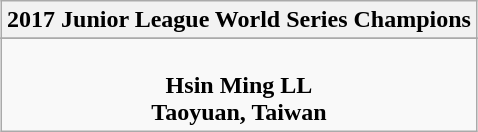<table class="wikitable" style="text-align: center; margin: 0 auto;">
<tr>
<th>2017 Junior League World Series Champions</th>
</tr>
<tr>
</tr>
<tr>
<td><br><strong>Hsin Ming LL</strong><br><strong>Taoyuan, Taiwan</strong></td>
</tr>
</table>
